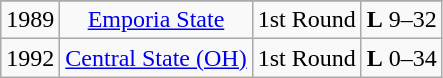<table class="wikitable">
<tr>
</tr>
<tr style="text-align:center;">
<td>1989</td>
<td><a href='#'>Emporia State</a></td>
<td>1st Round</td>
<td><strong>L</strong> 9–32</td>
</tr>
<tr style="text-align:center;">
<td>1992</td>
<td><a href='#'>Central State (OH)</a></td>
<td>1st Round</td>
<td><strong>L</strong> 0–34</td>
</tr>
</table>
